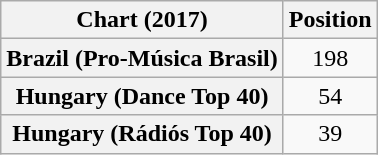<table class="wikitable plainrowheaders" style="text-align:center;">
<tr>
<th>Chart (2017)</th>
<th>Position</th>
</tr>
<tr>
<th scope="row">Brazil (Pro-Música Brasil)</th>
<td>198</td>
</tr>
<tr>
<th scope="row">Hungary (Dance Top 40)</th>
<td>54</td>
</tr>
<tr>
<th scope="row">Hungary (Rádiós Top 40)</th>
<td>39</td>
</tr>
</table>
